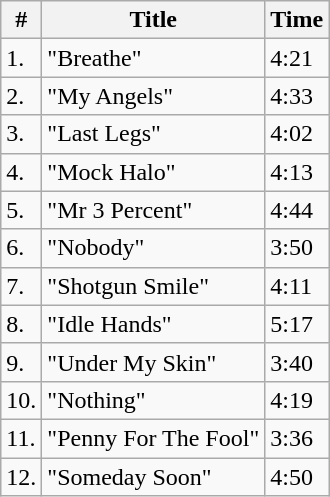<table class="wikitable">
<tr>
<th bgcolor="#ebf5ff">#</th>
<th bgcolor="#ebf5ff">Title</th>
<th bgcolor="#ebf5ff">Time</th>
</tr>
<tr>
<td>1.</td>
<td>"Breathe"</td>
<td>4:21</td>
</tr>
<tr>
<td>2.</td>
<td>"My Angels"</td>
<td>4:33</td>
</tr>
<tr>
<td>3.</td>
<td>"Last Legs"</td>
<td>4:02</td>
</tr>
<tr>
<td>4.</td>
<td>"Mock Halo"</td>
<td>4:13</td>
</tr>
<tr>
<td>5.</td>
<td>"Mr 3 Percent"</td>
<td>4:44</td>
</tr>
<tr>
<td>6.</td>
<td>"Nobody"</td>
<td>3:50</td>
</tr>
<tr>
<td>7.</td>
<td>"Shotgun Smile"</td>
<td>4:11</td>
</tr>
<tr>
<td>8.</td>
<td>"Idle Hands"</td>
<td>5:17</td>
</tr>
<tr>
<td>9.</td>
<td>"Under My Skin"</td>
<td>3:40</td>
</tr>
<tr>
<td>10.</td>
<td>"Nothing"</td>
<td>4:19</td>
</tr>
<tr>
<td>11.</td>
<td>"Penny For The Fool"</td>
<td>3:36</td>
</tr>
<tr>
<td>12.</td>
<td>"Someday Soon"</td>
<td>4:50</td>
</tr>
</table>
